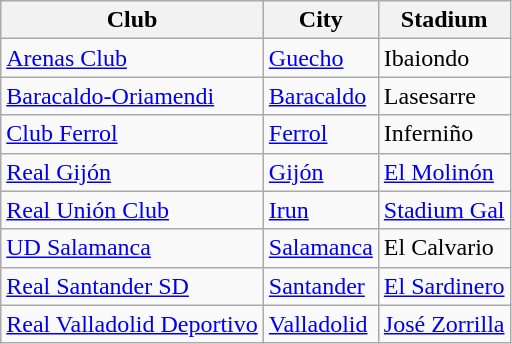<table class="wikitable sortable" style="text-align: left;">
<tr>
<th>Club</th>
<th>City</th>
<th>Stadium</th>
</tr>
<tr>
<td><a href='#'>Arenas Club</a></td>
<td><a href='#'>Guecho</a></td>
<td>Ibaiondo</td>
</tr>
<tr>
<td><a href='#'>Baracaldo-Oriamendi</a></td>
<td><a href='#'>Baracaldo</a></td>
<td>Lasesarre</td>
</tr>
<tr>
<td><a href='#'>Club Ferrol</a></td>
<td><a href='#'>Ferrol</a></td>
<td>Inferniño</td>
</tr>
<tr>
<td><a href='#'>Real Gijón</a></td>
<td><a href='#'>Gijón</a></td>
<td><a href='#'>El Molinón</a></td>
</tr>
<tr>
<td><a href='#'>Real Unión Club</a></td>
<td><a href='#'>Irun</a></td>
<td><a href='#'>Stadium Gal</a></td>
</tr>
<tr>
<td><a href='#'>UD Salamanca</a></td>
<td><a href='#'>Salamanca</a></td>
<td>El Calvario</td>
</tr>
<tr>
<td><a href='#'>Real Santander SD</a></td>
<td><a href='#'>Santander</a></td>
<td><a href='#'>El Sardinero</a></td>
</tr>
<tr>
<td><a href='#'>Real Valladolid Deportivo</a></td>
<td><a href='#'>Valladolid</a></td>
<td><a href='#'>José Zorrilla</a></td>
</tr>
</table>
